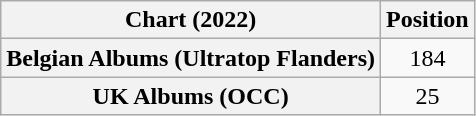<table class="wikitable sortable plainrowheaders" style="text-align:center">
<tr>
<th scope="col">Chart (2022)</th>
<th scope="col">Position</th>
</tr>
<tr>
<th scope="row">Belgian Albums (Ultratop Flanders)</th>
<td>184</td>
</tr>
<tr>
<th scope="row">UK Albums (OCC)</th>
<td>25</td>
</tr>
</table>
